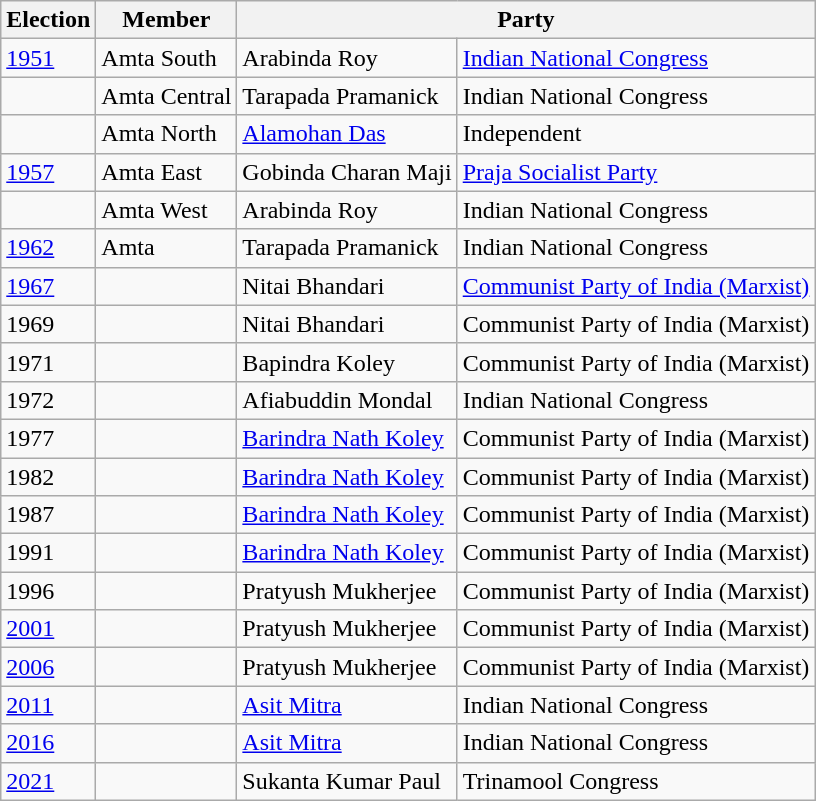<table class="wikitable sortable">
<tr>
<th>Election</th>
<th>Member</th>
<th colspan=2>Party</th>
</tr>
<tr>
<td><a href='#'>1951</a></td>
<td>Amta South</td>
<td>Arabinda Roy</td>
<td><a href='#'>Indian National Congress</a></td>
</tr>
<tr>
<td></td>
<td>Amta Central</td>
<td>Tarapada Pramanick</td>
<td>Indian National Congress</td>
</tr>
<tr>
<td></td>
<td>Amta North</td>
<td><a href='#'>Alamohan Das</a></td>
<td>Independent</td>
</tr>
<tr>
<td><a href='#'>1957</a></td>
<td>Amta East</td>
<td>Gobinda Charan Maji</td>
<td><a href='#'>Praja Socialist Party</a></td>
</tr>
<tr>
<td></td>
<td>Amta West</td>
<td>Arabinda Roy</td>
<td>Indian National Congress</td>
</tr>
<tr>
<td><a href='#'>1962</a></td>
<td>Amta</td>
<td>Tarapada Pramanick</td>
<td>Indian National Congress</td>
</tr>
<tr>
<td><a href='#'>1967</a></td>
<td></td>
<td>Nitai Bhandari</td>
<td><a href='#'>Communist Party of India (Marxist)</a></td>
</tr>
<tr>
<td>1969</td>
<td></td>
<td>Nitai Bhandari</td>
<td>Communist Party of India (Marxist)</td>
</tr>
<tr>
<td>1971</td>
<td></td>
<td>Bapindra Koley</td>
<td>Communist Party of India (Marxist)</td>
</tr>
<tr>
<td>1972</td>
<td></td>
<td>Afiabuddin Mondal</td>
<td>Indian National Congress</td>
</tr>
<tr>
<td>1977</td>
<td></td>
<td><a href='#'>Barindra Nath Koley</a></td>
<td>Communist Party of India (Marxist)</td>
</tr>
<tr>
<td>1982</td>
<td></td>
<td><a href='#'>Barindra Nath Koley</a></td>
<td>Communist Party of India (Marxist)</td>
</tr>
<tr>
<td>1987</td>
<td></td>
<td><a href='#'>Barindra Nath Koley</a></td>
<td>Communist Party of India (Marxist)</td>
</tr>
<tr>
<td>1991</td>
<td></td>
<td><a href='#'>Barindra Nath Koley</a></td>
<td>Communist Party of India (Marxist)</td>
</tr>
<tr>
<td>1996</td>
<td></td>
<td>Pratyush Mukherjee</td>
<td>Communist Party of India (Marxist)</td>
</tr>
<tr>
<td><a href='#'>2001</a></td>
<td></td>
<td>Pratyush Mukherjee</td>
<td>Communist Party of India (Marxist)</td>
</tr>
<tr>
<td><a href='#'>2006</a></td>
<td></td>
<td>Pratyush Mukherjee</td>
<td>Communist Party of India (Marxist)</td>
</tr>
<tr>
<td><a href='#'>2011</a></td>
<td></td>
<td><a href='#'>Asit Mitra</a></td>
<td>Indian National Congress</td>
</tr>
<tr>
<td><a href='#'>2016</a></td>
<td></td>
<td><a href='#'>Asit Mitra</a></td>
<td>Indian National Congress</td>
</tr>
<tr>
<td><a href='#'>2021</a></td>
<td></td>
<td>Sukanta Kumar Paul</td>
<td>Trinamool Congress</td>
</tr>
</table>
